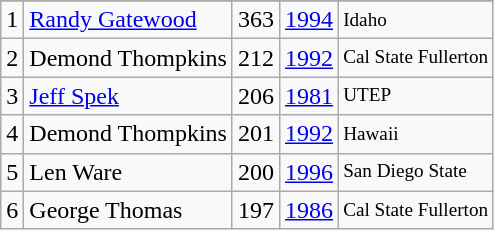<table class="wikitable">
<tr>
</tr>
<tr>
<td>1</td>
<td><a href='#'>Randy Gatewood</a></td>
<td>363</td>
<td><a href='#'>1994</a></td>
<td style="font-size:80%;">Idaho</td>
</tr>
<tr>
<td>2</td>
<td>Demond Thompkins</td>
<td>212</td>
<td><a href='#'>1992</a></td>
<td style="font-size:80%;">Cal State Fullerton</td>
</tr>
<tr>
<td>3</td>
<td><a href='#'>Jeff Spek</a></td>
<td>206</td>
<td><a href='#'>1981</a></td>
<td style="font-size:80%;">UTEP</td>
</tr>
<tr>
<td>4</td>
<td>Demond Thompkins</td>
<td>201</td>
<td><a href='#'>1992</a></td>
<td style="font-size:80%;">Hawaii</td>
</tr>
<tr>
<td>5</td>
<td>Len Ware</td>
<td>200</td>
<td><a href='#'>1996</a></td>
<td style="font-size:80%;">San Diego State</td>
</tr>
<tr>
<td>6</td>
<td>George Thomas</td>
<td>197</td>
<td><a href='#'>1986</a></td>
<td style="font-size:80%;">Cal State Fullerton</td>
</tr>
</table>
